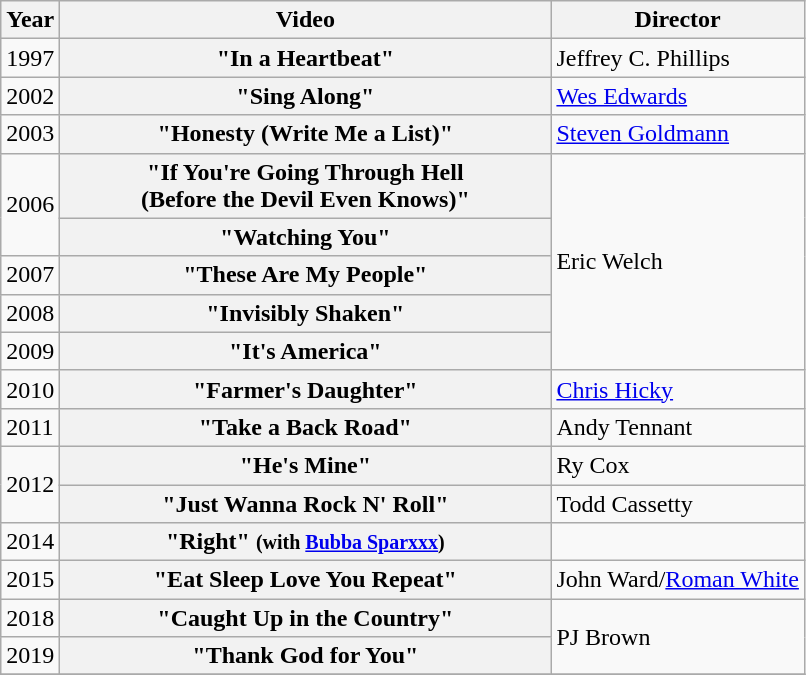<table class="wikitable plainrowheaders">
<tr>
<th>Year</th>
<th style="width:20em;">Video</th>
<th>Director</th>
</tr>
<tr>
<td>1997</td>
<th scope="row">"In a Heartbeat"</th>
<td>Jeffrey C. Phillips</td>
</tr>
<tr>
<td>2002</td>
<th scope="row">"Sing Along"</th>
<td><a href='#'>Wes Edwards</a></td>
</tr>
<tr>
<td>2003</td>
<th scope="row">"Honesty (Write Me a List)"</th>
<td><a href='#'>Steven Goldmann</a></td>
</tr>
<tr>
<td rowspan="2">2006</td>
<th scope="row">"If You're Going Through Hell<br>(Before the Devil Even Knows)"</th>
<td rowspan="5">Eric Welch</td>
</tr>
<tr>
<th scope="row">"Watching You"</th>
</tr>
<tr>
<td>2007</td>
<th scope="row">"These Are My People"</th>
</tr>
<tr>
<td>2008</td>
<th scope="row">"Invisibly Shaken"</th>
</tr>
<tr>
<td>2009</td>
<th scope="row">"It's America"</th>
</tr>
<tr>
<td>2010</td>
<th scope="row">"Farmer's Daughter"</th>
<td><a href='#'>Chris Hicky</a></td>
</tr>
<tr>
<td>2011</td>
<th scope="row">"Take a Back Road"</th>
<td>Andy Tennant</td>
</tr>
<tr>
<td rowspan="2">2012</td>
<th scope="row">"He's Mine"</th>
<td>Ry Cox</td>
</tr>
<tr>
<th scope="row">"Just Wanna Rock N' Roll"</th>
<td>Todd Cassetty</td>
</tr>
<tr>
<td>2014</td>
<th scope="row">"Right" <small>(with <a href='#'>Bubba Sparxxx</a>)</small></th>
<td></td>
</tr>
<tr>
<td>2015</td>
<th scope="row">"Eat Sleep Love You Repeat"</th>
<td>John Ward/<a href='#'>Roman White</a></td>
</tr>
<tr>
<td>2018</td>
<th scope="row">"Caught Up in the Country"</th>
<td rowspan="2">PJ Brown</td>
</tr>
<tr>
<td>2019</td>
<th scope="row">"Thank God for You"</th>
</tr>
<tr>
</tr>
</table>
